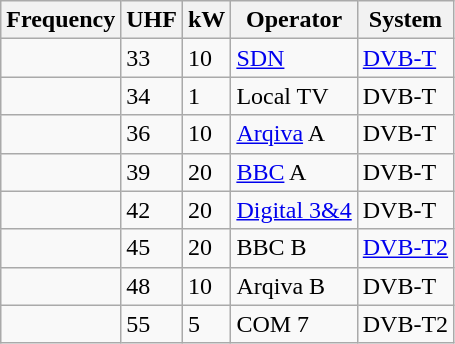<table class="wikitable sortable">
<tr>
<th>Frequency</th>
<th>UHF</th>
<th>kW</th>
<th>Operator</th>
<th>System</th>
</tr>
<tr>
<td></td>
<td>33</td>
<td>10</td>
<td><a href='#'>SDN</a></td>
<td><a href='#'>DVB-T</a></td>
</tr>
<tr>
<td></td>
<td>34</td>
<td>1</td>
<td>Local TV</td>
<td>DVB-T</td>
</tr>
<tr>
<td></td>
<td>36</td>
<td>10</td>
<td><a href='#'>Arqiva</a> A</td>
<td>DVB-T</td>
</tr>
<tr>
<td></td>
<td>39</td>
<td>20</td>
<td><a href='#'>BBC</a> A</td>
<td>DVB-T</td>
</tr>
<tr>
<td></td>
<td>42</td>
<td>20</td>
<td><a href='#'>Digital 3&4</a></td>
<td>DVB-T</td>
</tr>
<tr>
<td></td>
<td>45</td>
<td>20</td>
<td>BBC B</td>
<td><a href='#'>DVB-T2</a></td>
</tr>
<tr>
<td></td>
<td>48</td>
<td>10</td>
<td>Arqiva B</td>
<td>DVB-T</td>
</tr>
<tr>
<td></td>
<td>55</td>
<td>5</td>
<td>COM 7</td>
<td>DVB-T2</td>
</tr>
</table>
